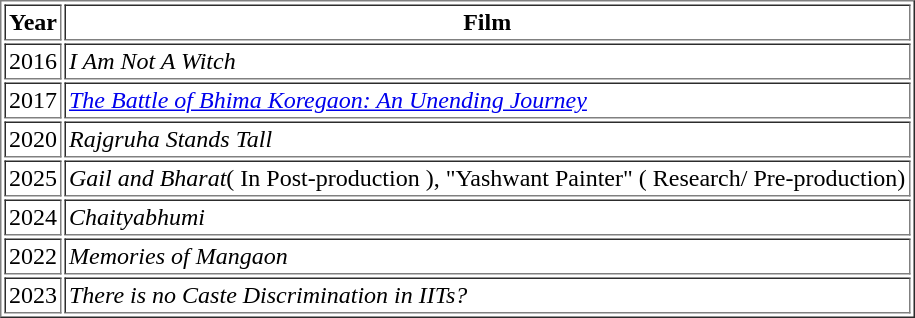<table border="1"  cellpadding="2">
<tr --->
<th scope="col" width="width:20em;">Year</th>
<th scope="col" width="width:20em;">Film</th>
</tr>
<tr>
<td>2016</td>
<td><em>I Am Not A Witch</em></td>
</tr>
<tr>
<td>2017</td>
<td><em><a href='#'>The Battle of Bhima Koregaon: An Unending Journey</a></em></td>
</tr>
<tr>
<td>2020</td>
<td><em>Rajgruha Stands Tall</em></td>
</tr>
<tr>
<td>2025</td>
<td><em>Gail and Bharat</em>( In Post-production ), "Yashwant Painter" ( Research/ Pre-production)</td>
</tr>
<tr>
<td>2024</td>
<td><em>Chaityabhumi</em></td>
</tr>
<tr>
<td>2022</td>
<td><em>Memories of Mangaon</em></td>
</tr>
<tr>
<td>2023</td>
<td><em>There is no Caste Discrimination in IITs?</em></td>
</tr>
</table>
